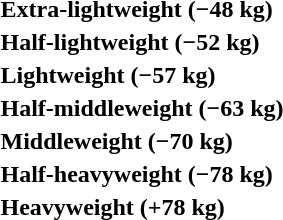<table>
<tr>
<th rowspan=2 style="text-align:left;">Extra-lightweight (−48 kg)</th>
<td rowspan=2></td>
<td rowspan=2></td>
<td></td>
</tr>
<tr>
<td></td>
</tr>
<tr>
<th rowspan=2 style="text-align:left;">Half-lightweight (−52 kg)</th>
<td rowspan=2></td>
<td rowspan=2></td>
<td></td>
</tr>
<tr>
<td></td>
</tr>
<tr>
<th rowspan=2 style="text-align:left;">Lightweight (−57 kg)</th>
<td rowspan=2></td>
<td rowspan=2></td>
<td></td>
</tr>
<tr>
<td></td>
</tr>
<tr>
<th rowspan=2 style="text-align:left;">Half-middleweight (−63 kg)</th>
<td rowspan=2></td>
<td rowspan=2></td>
<td></td>
</tr>
<tr>
<td></td>
</tr>
<tr>
<th rowspan=2 style="text-align:left;">Middleweight (−70 kg)</th>
<td rowspan=2></td>
<td rowspan=2></td>
<td></td>
</tr>
<tr>
<td></td>
</tr>
<tr>
<th rowspan=2 style="text-align:left;">Half-heavyweight (−78 kg)</th>
<td rowspan=2></td>
<td rowspan=2></td>
<td></td>
</tr>
<tr>
<td></td>
</tr>
<tr>
<th rowspan=2 style="text-align:left;">Heavyweight (+78 kg)</th>
<td rowspan=2></td>
<td rowspan=2></td>
<td></td>
</tr>
<tr>
<td></td>
</tr>
</table>
